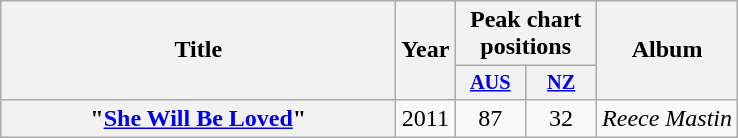<table class="wikitable plainrowheaders" style="text-align:center;" border="1">
<tr>
<th scope="col" rowspan="2" style="width:16em;">Title</th>
<th scope="col" rowspan="2" style="width:1em;">Year</th>
<th scope="col" colspan="2">Peak chart positions</th>
<th scope="col" rowspan="2">Album</th>
</tr>
<tr>
<th scope="col" style="width:3em;font-size:85%;"><a href='#'>AUS</a><br></th>
<th scope="col" style="width:3em;font-size:85%;"><a href='#'>NZ</a><br></th>
</tr>
<tr>
<th scope="row">"<a href='#'>She Will Be Loved</a>"</th>
<td>2011</td>
<td>87</td>
<td>32</td>
<td><em>Reece Mastin</em></td>
</tr>
</table>
